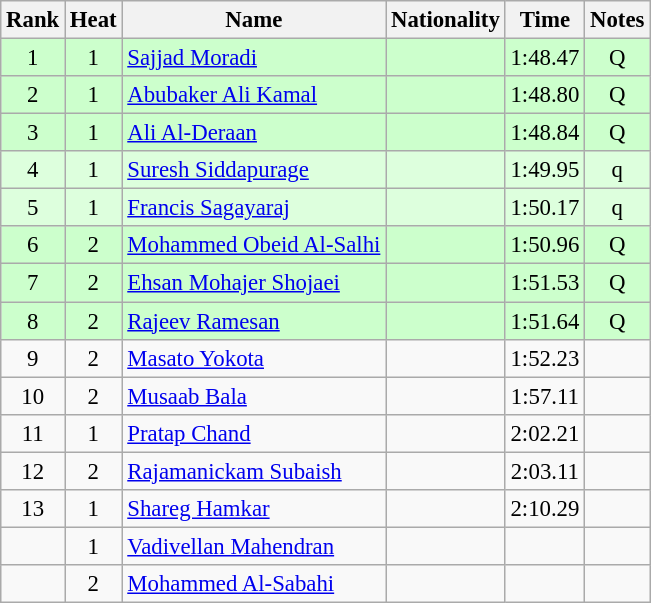<table class="wikitable sortable" style="text-align:center; font-size:95%">
<tr>
<th>Rank</th>
<th>Heat</th>
<th>Name</th>
<th>Nationality</th>
<th>Time</th>
<th>Notes</th>
</tr>
<tr bgcolor=ccffcc>
<td>1</td>
<td>1</td>
<td align=left><a href='#'>Sajjad Moradi</a></td>
<td align=left></td>
<td>1:48.47</td>
<td>Q</td>
</tr>
<tr bgcolor=ccffcc>
<td>2</td>
<td>1</td>
<td align=left><a href='#'>Abubaker Ali Kamal</a></td>
<td align=left></td>
<td>1:48.80</td>
<td>Q</td>
</tr>
<tr bgcolor=ccffcc>
<td>3</td>
<td>1</td>
<td align=left><a href='#'>Ali Al-Deraan</a></td>
<td align=left></td>
<td>1:48.84</td>
<td>Q</td>
</tr>
<tr bgcolor=ddffdd>
<td>4</td>
<td>1</td>
<td align=left><a href='#'>Suresh Siddapurage</a></td>
<td align=left></td>
<td>1:49.95</td>
<td>q</td>
</tr>
<tr bgcolor=ddffdd>
<td>5</td>
<td>1</td>
<td align=left><a href='#'>Francis Sagayaraj</a></td>
<td align=left></td>
<td>1:50.17</td>
<td>q</td>
</tr>
<tr bgcolor=ccffcc>
<td>6</td>
<td>2</td>
<td align=left><a href='#'>Mohammed Obeid Al-Salhi</a></td>
<td align=left></td>
<td>1:50.96</td>
<td>Q</td>
</tr>
<tr bgcolor=ccffcc>
<td>7</td>
<td>2</td>
<td align=left><a href='#'>Ehsan Mohajer Shojaei</a></td>
<td align=left></td>
<td>1:51.53</td>
<td>Q</td>
</tr>
<tr bgcolor=ccffcc>
<td>8</td>
<td>2</td>
<td align=left><a href='#'>Rajeev Ramesan</a></td>
<td align=left></td>
<td>1:51.64</td>
<td>Q</td>
</tr>
<tr>
<td>9</td>
<td>2</td>
<td align=left><a href='#'>Masato Yokota</a></td>
<td align=left></td>
<td>1:52.23</td>
<td></td>
</tr>
<tr>
<td>10</td>
<td>2</td>
<td align=left><a href='#'>Musaab Bala</a></td>
<td align=left></td>
<td>1:57.11</td>
<td></td>
</tr>
<tr>
<td>11</td>
<td>1</td>
<td align=left><a href='#'>Pratap Chand</a></td>
<td align=left></td>
<td>2:02.21</td>
<td></td>
</tr>
<tr>
<td>12</td>
<td>2</td>
<td align=left><a href='#'>Rajamanickam Subaish</a></td>
<td align=left></td>
<td>2:03.11</td>
<td></td>
</tr>
<tr>
<td>13</td>
<td>1</td>
<td align=left><a href='#'>Shareg Hamkar</a></td>
<td align=left></td>
<td>2:10.29</td>
<td></td>
</tr>
<tr>
<td></td>
<td>1</td>
<td align=left><a href='#'>Vadivellan Mahendran</a></td>
<td align=left></td>
<td></td>
<td></td>
</tr>
<tr>
<td></td>
<td>2</td>
<td align=left><a href='#'>Mohammed Al-Sabahi</a></td>
<td align=left></td>
<td></td>
<td></td>
</tr>
</table>
